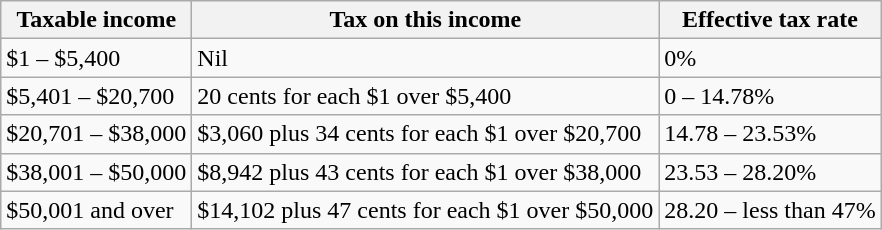<table class="wikitable">
<tr>
<th>Taxable income</th>
<th>Tax on this income</th>
<th>Effective tax rate</th>
</tr>
<tr>
<td>$1 – $5,400</td>
<td>Nil</td>
<td>0%</td>
</tr>
<tr>
<td>$5,401 – $20,700</td>
<td>20 cents for each $1 over $5,400</td>
<td>0 – 14.78%</td>
</tr>
<tr>
<td>$20,701 – $38,000</td>
<td>$3,060 plus 34 cents for each $1 over $20,700</td>
<td>14.78 – 23.53%</td>
</tr>
<tr>
<td>$38,001 – $50,000</td>
<td>$8,942 plus 43 cents for each $1 over $38,000</td>
<td>23.53 – 28.20%</td>
</tr>
<tr>
<td>$50,001 and over</td>
<td>$14,102 plus 47 cents for each $1 over $50,000</td>
<td>28.20 – less than 47%</td>
</tr>
</table>
